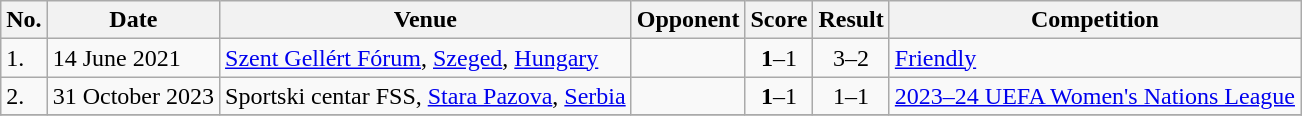<table class="wikitable">
<tr>
<th>No.</th>
<th>Date</th>
<th>Venue</th>
<th>Opponent</th>
<th>Score</th>
<th>Result</th>
<th>Competition</th>
</tr>
<tr>
<td>1.</td>
<td>14 June 2021</td>
<td><a href='#'>Szent Gellért Fórum</a>, <a href='#'>Szeged</a>, <a href='#'>Hungary</a></td>
<td></td>
<td align=center><strong>1</strong>–1</td>
<td align=center>3–2</td>
<td><a href='#'>Friendly</a></td>
</tr>
<tr>
<td>2.</td>
<td>31 October 2023</td>
<td>Sportski centar FSS, <a href='#'>Stara Pazova</a>, <a href='#'>Serbia</a></td>
<td></td>
<td align=center><strong>1</strong>–1</td>
<td align=center>1–1</td>
<td><a href='#'>2023–24 UEFA Women's Nations League</a></td>
</tr>
<tr>
</tr>
</table>
